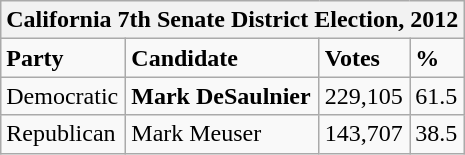<table class="wikitable">
<tr>
<th colspan="4">California 7th Senate District Election, 2012</th>
</tr>
<tr>
<td><strong>Party</strong></td>
<td><strong>Candidate</strong></td>
<td><strong>Votes</strong></td>
<td><strong>%</strong></td>
</tr>
<tr>
<td>Democratic</td>
<td><strong>Mark DeSaulnier</strong></td>
<td>229,105</td>
<td>61.5</td>
</tr>
<tr>
<td>Republican</td>
<td>Mark Meuser</td>
<td>143,707</td>
<td>38.5</td>
</tr>
</table>
